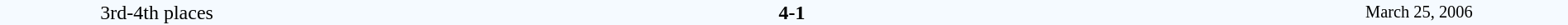<table style="width: 100%; background:#F5FAFF;" cellspacing="0">
<tr>
<td align=center rowspan=3 width=20%>3rd-4th places</td>
</tr>
<tr>
<td width=24% align=right></td>
<td align=center width=13%><strong>4-1</strong></td>
<td width=24%></td>
<td style=font-size:85% rowspan=3 align=center>March 25, 2006</td>
</tr>
</table>
